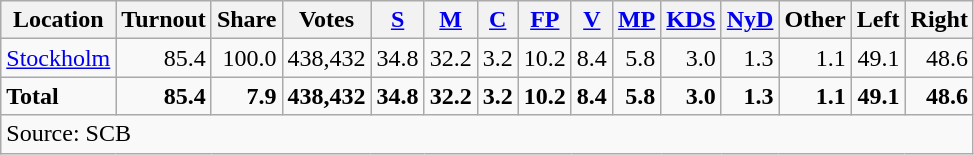<table class="wikitable sortable" style=text-align:right>
<tr>
<th>Location</th>
<th>Turnout</th>
<th>Share</th>
<th>Votes</th>
<th><a href='#'>S</a></th>
<th><a href='#'>M</a></th>
<th><a href='#'>C</a></th>
<th><a href='#'>FP</a></th>
<th><a href='#'>V</a></th>
<th><a href='#'>MP</a></th>
<th><a href='#'>KDS</a></th>
<th><a href='#'>NyD</a></th>
<th>Other</th>
<th>Left</th>
<th>Right</th>
</tr>
<tr>
<td align=left><a href='#'>Stockholm</a></td>
<td>85.4</td>
<td>100.0</td>
<td>438,432</td>
<td>34.8</td>
<td>32.2</td>
<td>3.2</td>
<td>10.2</td>
<td>8.4</td>
<td>5.8</td>
<td>3.0</td>
<td>1.3</td>
<td>1.1</td>
<td>49.1</td>
<td>48.6</td>
</tr>
<tr>
<td align=left><strong>Total</strong></td>
<td><strong>85.4</strong></td>
<td><strong>7.9</strong></td>
<td><strong>438,432</strong></td>
<td><strong>34.8</strong></td>
<td><strong>32.2</strong></td>
<td><strong>3.2</strong></td>
<td><strong>10.2</strong></td>
<td><strong>8.4</strong></td>
<td><strong>5.8</strong></td>
<td><strong>3.0</strong></td>
<td><strong>1.3</strong></td>
<td><strong>1.1</strong></td>
<td><strong>49.1</strong></td>
<td><strong>48.6</strong></td>
</tr>
<tr>
<td align=left colspan=15>Source: SCB </td>
</tr>
</table>
